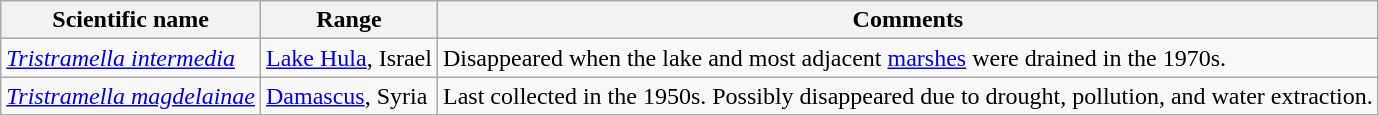<table class="wikitable sortable">
<tr>
<th>Scientific name</th>
<th>Range</th>
<th class="unsortable">Comments</th>
</tr>
<tr>
<td><em><a href='#'>Tristramella intermedia</a></em></td>
<td><a href='#'>Lake Hula</a>, Israel</td>
<td>Disappeared when the lake and most adjacent <a href='#'>marshes</a> were drained in the 1970s.</td>
</tr>
<tr>
<td><em><a href='#'>Tristramella magdelainae</a></em></td>
<td><a href='#'>Damascus</a>, Syria</td>
<td>Last collected in the 1950s. Possibly disappeared due to drought, pollution, and water extraction.</td>
</tr>
</table>
